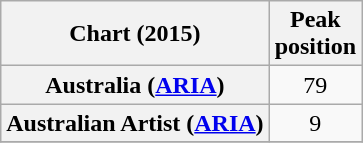<table class="wikitable sortable plainrowheaders" style="text-align:center">
<tr>
<th scope="col">Chart (2015)</th>
<th scope="col">Peak<br>position</th>
</tr>
<tr>
<th scope="row">Australia (<a href='#'>ARIA</a>)</th>
<td>79</td>
</tr>
<tr>
<th scope="row">Australian Artist (<a href='#'>ARIA</a>)</th>
<td>9</td>
</tr>
<tr>
</tr>
</table>
